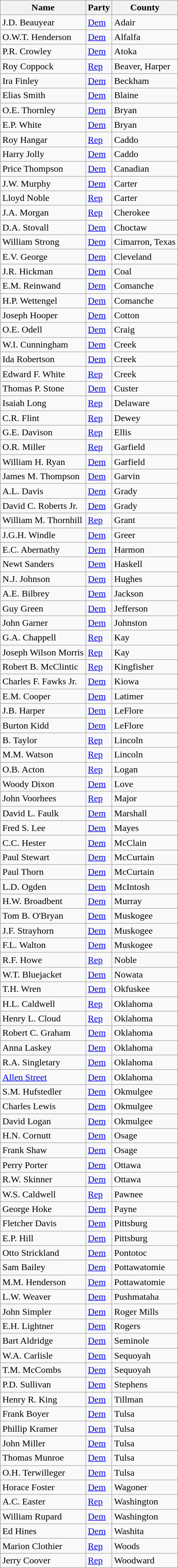<table class="wikitable sortable">
<tr>
<th>Name</th>
<th>Party</th>
<th>County</th>
</tr>
<tr>
<td>J.D. Beauyear</td>
<td><a href='#'>Dem</a></td>
<td>Adair</td>
</tr>
<tr>
<td>O.W.T. Henderson</td>
<td><a href='#'>Dem</a></td>
<td>Alfalfa</td>
</tr>
<tr>
<td>P.R. Crowley</td>
<td><a href='#'>Dem</a></td>
<td>Atoka</td>
</tr>
<tr>
<td>Roy Coppock</td>
<td><a href='#'>Rep</a></td>
<td>Beaver, Harper</td>
</tr>
<tr>
<td>Ira Finley</td>
<td><a href='#'>Dem</a></td>
<td>Beckham</td>
</tr>
<tr>
<td>Elias Smith</td>
<td><a href='#'>Dem</a></td>
<td>Blaine</td>
</tr>
<tr>
<td>O.E. Thornley</td>
<td><a href='#'>Dem</a></td>
<td>Bryan</td>
</tr>
<tr>
<td>E.P. White</td>
<td><a href='#'>Dem</a></td>
<td>Bryan</td>
</tr>
<tr>
<td>Roy Hangar</td>
<td><a href='#'>Rep</a></td>
<td>Caddo</td>
</tr>
<tr>
<td>Harry Jolly</td>
<td><a href='#'>Dem</a></td>
<td>Caddo</td>
</tr>
<tr>
<td>Price Thompson</td>
<td><a href='#'>Dem</a></td>
<td>Canadian</td>
</tr>
<tr>
<td>J.W. Murphy</td>
<td><a href='#'>Dem</a></td>
<td>Carter</td>
</tr>
<tr>
<td>Lloyd Noble</td>
<td><a href='#'>Rep</a></td>
<td>Carter</td>
</tr>
<tr>
<td>J.A. Morgan</td>
<td><a href='#'>Rep</a></td>
<td>Cherokee</td>
</tr>
<tr>
<td>D.A. Stovall</td>
<td><a href='#'>Dem</a></td>
<td>Choctaw</td>
</tr>
<tr>
<td>William Strong</td>
<td><a href='#'>Dem</a></td>
<td>Cimarron, Texas</td>
</tr>
<tr>
<td>E.V. George</td>
<td><a href='#'>Dem</a></td>
<td>Cleveland</td>
</tr>
<tr>
<td>J.R. Hickman</td>
<td><a href='#'>Dem</a></td>
<td>Coal</td>
</tr>
<tr>
<td>E.M. Reinwand</td>
<td><a href='#'>Dem</a></td>
<td>Comanche</td>
</tr>
<tr>
<td>H.P. Wettengel</td>
<td><a href='#'>Dem</a></td>
<td>Comanche</td>
</tr>
<tr>
<td>Joseph Hooper</td>
<td><a href='#'>Dem</a></td>
<td>Cotton</td>
</tr>
<tr>
<td>O.E. Odell</td>
<td><a href='#'>Dem</a></td>
<td>Craig</td>
</tr>
<tr>
<td>W.I. Cunningham</td>
<td><a href='#'>Dem</a></td>
<td>Creek</td>
</tr>
<tr>
<td>Ida Robertson</td>
<td><a href='#'>Dem</a></td>
<td>Creek</td>
</tr>
<tr>
<td>Edward F. White</td>
<td><a href='#'>Rep</a></td>
<td>Creek</td>
</tr>
<tr>
<td>Thomas P. Stone</td>
<td><a href='#'>Dem</a></td>
<td>Custer</td>
</tr>
<tr>
<td>Isaiah Long</td>
<td><a href='#'>Rep</a></td>
<td>Delaware</td>
</tr>
<tr>
<td>C.R. Flint</td>
<td><a href='#'>Rep</a></td>
<td>Dewey</td>
</tr>
<tr>
<td>G.E. Davison</td>
<td><a href='#'>Rep</a></td>
<td>Ellis</td>
</tr>
<tr>
<td>O.R. Miller</td>
<td><a href='#'>Rep</a></td>
<td>Garfield</td>
</tr>
<tr>
<td>William H. Ryan</td>
<td><a href='#'>Dem</a></td>
<td>Garfield</td>
</tr>
<tr>
<td>James M. Thompson</td>
<td><a href='#'>Dem</a></td>
<td>Garvin</td>
</tr>
<tr>
<td>A.L. Davis</td>
<td><a href='#'>Dem</a></td>
<td>Grady</td>
</tr>
<tr>
<td>David C. Roberts Jr.</td>
<td><a href='#'>Dem</a></td>
<td>Grady</td>
</tr>
<tr>
<td>William M. Thornhill</td>
<td><a href='#'>Rep</a></td>
<td>Grant</td>
</tr>
<tr>
<td>J.G.H. Windle</td>
<td><a href='#'>Dem</a></td>
<td>Greer</td>
</tr>
<tr>
<td>E.C. Abernathy</td>
<td><a href='#'>Dem</a></td>
<td>Harmon</td>
</tr>
<tr>
<td>Newt Sanders</td>
<td><a href='#'>Dem</a></td>
<td>Haskell</td>
</tr>
<tr>
<td>N.J. Johnson</td>
<td><a href='#'>Dem</a></td>
<td>Hughes</td>
</tr>
<tr>
<td>A.E. Bilbrey</td>
<td><a href='#'>Dem</a></td>
<td>Jackson</td>
</tr>
<tr>
<td>Guy Green</td>
<td><a href='#'>Dem</a></td>
<td>Jefferson</td>
</tr>
<tr>
<td>John Garner</td>
<td><a href='#'>Dem</a></td>
<td>Johnston</td>
</tr>
<tr>
<td>G.A. Chappell</td>
<td><a href='#'>Rep</a></td>
<td>Kay</td>
</tr>
<tr>
<td>Joseph Wilson Morris</td>
<td><a href='#'>Rep</a></td>
<td>Kay</td>
</tr>
<tr>
<td>Robert B. McClintic</td>
<td><a href='#'>Rep</a></td>
<td>Kingfisher</td>
</tr>
<tr>
<td>Charles F. Fawks Jr.</td>
<td><a href='#'>Dem</a></td>
<td>Kiowa</td>
</tr>
<tr>
<td>E.M. Cooper</td>
<td><a href='#'>Dem</a></td>
<td>Latimer</td>
</tr>
<tr>
<td>J.B. Harper</td>
<td><a href='#'>Dem</a></td>
<td>LeFlore</td>
</tr>
<tr>
<td>Burton Kidd</td>
<td><a href='#'>Dem</a></td>
<td>LeFlore</td>
</tr>
<tr>
<td>B. Taylor</td>
<td><a href='#'>Rep</a></td>
<td>Lincoln</td>
</tr>
<tr>
<td>M.M. Watson</td>
<td><a href='#'>Rep</a></td>
<td>Lincoln</td>
</tr>
<tr>
<td>O.B. Acton</td>
<td><a href='#'>Rep</a></td>
<td>Logan</td>
</tr>
<tr>
<td>Woody Dixon</td>
<td><a href='#'>Dem</a></td>
<td>Love</td>
</tr>
<tr>
<td>John Voorhees</td>
<td><a href='#'>Rep</a></td>
<td>Major</td>
</tr>
<tr>
<td>David L. Faulk</td>
<td><a href='#'>Dem</a></td>
<td>Marshall</td>
</tr>
<tr>
<td>Fred S. Lee</td>
<td><a href='#'>Dem</a></td>
<td>Mayes</td>
</tr>
<tr>
<td>C.C. Hester</td>
<td><a href='#'>Dem</a></td>
<td>McClain</td>
</tr>
<tr>
<td>Paul Stewart</td>
<td><a href='#'>Dem</a></td>
<td>McCurtain</td>
</tr>
<tr>
<td>Paul Thorn</td>
<td><a href='#'>Dem</a></td>
<td>McCurtain</td>
</tr>
<tr>
<td>L.D. Ogden</td>
<td><a href='#'>Dem</a></td>
<td>McIntosh</td>
</tr>
<tr>
<td>H.W. Broadbent</td>
<td><a href='#'>Dem</a></td>
<td>Murray</td>
</tr>
<tr>
<td>Tom B. O'Bryan</td>
<td><a href='#'>Dem</a></td>
<td>Muskogee</td>
</tr>
<tr>
<td>J.F. Strayhorn</td>
<td><a href='#'>Dem</a></td>
<td>Muskogee</td>
</tr>
<tr>
<td>F.L. Walton</td>
<td><a href='#'>Dem</a></td>
<td>Muskogee</td>
</tr>
<tr>
<td>R.F. Howe</td>
<td><a href='#'>Rep</a></td>
<td>Noble</td>
</tr>
<tr>
<td>W.T. Bluejacket</td>
<td><a href='#'>Dem</a></td>
<td>Nowata</td>
</tr>
<tr>
<td>T.H. Wren</td>
<td><a href='#'>Dem</a></td>
<td>Okfuskee</td>
</tr>
<tr>
<td>H.L. Caldwell</td>
<td><a href='#'>Rep</a></td>
<td>Oklahoma</td>
</tr>
<tr>
<td>Henry L. Cloud</td>
<td><a href='#'>Rep</a></td>
<td>Oklahoma</td>
</tr>
<tr>
<td>Robert C. Graham</td>
<td><a href='#'>Dem</a></td>
<td>Oklahoma</td>
</tr>
<tr>
<td>Anna Laskey</td>
<td><a href='#'>Dem</a></td>
<td>Oklahoma</td>
</tr>
<tr>
<td>R.A. Singletary</td>
<td><a href='#'>Dem</a></td>
<td>Oklahoma</td>
</tr>
<tr>
<td><a href='#'>Allen Street</a></td>
<td><a href='#'>Dem</a></td>
<td>Oklahoma</td>
</tr>
<tr>
<td>S.M. Hufstedler</td>
<td><a href='#'>Dem</a></td>
<td>Okmulgee</td>
</tr>
<tr>
<td>Charles Lewis</td>
<td><a href='#'>Dem</a></td>
<td>Okmulgee</td>
</tr>
<tr>
<td>David Logan</td>
<td><a href='#'>Dem</a></td>
<td>Okmulgee</td>
</tr>
<tr>
<td>H.N. Cornutt</td>
<td><a href='#'>Dem</a></td>
<td>Osage</td>
</tr>
<tr>
<td>Frank Shaw</td>
<td><a href='#'>Dem</a></td>
<td>Osage</td>
</tr>
<tr>
<td>Perry Porter</td>
<td><a href='#'>Dem</a></td>
<td>Ottawa</td>
</tr>
<tr>
<td>R.W. Skinner</td>
<td><a href='#'>Dem</a></td>
<td>Ottawa</td>
</tr>
<tr>
<td>W.S. Caldwell</td>
<td><a href='#'>Rep</a></td>
<td>Pawnee</td>
</tr>
<tr>
<td>George Hoke</td>
<td><a href='#'>Dem</a></td>
<td>Payne</td>
</tr>
<tr>
<td>Fletcher Davis</td>
<td><a href='#'>Dem</a></td>
<td>Pittsburg</td>
</tr>
<tr>
<td>E.P. Hill</td>
<td><a href='#'>Dem</a></td>
<td>Pittsburg</td>
</tr>
<tr>
<td>Otto Strickland</td>
<td><a href='#'>Dem</a></td>
<td>Pontotoc</td>
</tr>
<tr>
<td>Sam Bailey</td>
<td><a href='#'>Dem</a></td>
<td>Pottawatomie</td>
</tr>
<tr>
<td>M.M. Henderson</td>
<td><a href='#'>Dem</a></td>
<td>Pottawatomie</td>
</tr>
<tr>
<td>L.W. Weaver</td>
<td><a href='#'>Dem</a></td>
<td>Pushmataha</td>
</tr>
<tr>
<td>John Simpler</td>
<td><a href='#'>Dem</a></td>
<td>Roger Mills</td>
</tr>
<tr>
<td>E.H. Lightner</td>
<td><a href='#'>Dem</a></td>
<td>Rogers</td>
</tr>
<tr>
<td>Bart Aldridge</td>
<td><a href='#'>Dem</a></td>
<td>Seminole</td>
</tr>
<tr>
<td>W.A. Carlisle</td>
<td><a href='#'>Dem</a></td>
<td>Sequoyah</td>
</tr>
<tr>
<td>T.M. McCombs</td>
<td><a href='#'>Dem</a></td>
<td>Sequoyah</td>
</tr>
<tr>
<td>P.D. Sullivan</td>
<td><a href='#'>Dem</a></td>
<td>Stephens</td>
</tr>
<tr>
<td>Henry R. King</td>
<td><a href='#'>Dem</a></td>
<td>Tillman</td>
</tr>
<tr>
<td>Frank Boyer</td>
<td><a href='#'>Dem</a></td>
<td>Tulsa</td>
</tr>
<tr>
<td>Phillip Kramer</td>
<td><a href='#'>Dem</a></td>
<td>Tulsa</td>
</tr>
<tr>
<td>John Miller</td>
<td><a href='#'>Dem</a></td>
<td>Tulsa</td>
</tr>
<tr>
<td>Thomas Munroe</td>
<td><a href='#'>Dem</a></td>
<td>Tulsa</td>
</tr>
<tr>
<td>O.H. Terwilleger</td>
<td><a href='#'>Dem</a></td>
<td>Tulsa</td>
</tr>
<tr>
<td>Horace Foster</td>
<td><a href='#'>Dem</a></td>
<td>Wagoner</td>
</tr>
<tr>
<td>A.C. Easter</td>
<td><a href='#'>Rep</a></td>
<td>Washington</td>
</tr>
<tr>
<td>William Rupard</td>
<td><a href='#'>Dem</a></td>
<td>Washington</td>
</tr>
<tr>
<td>Ed Hines</td>
<td><a href='#'>Dem</a></td>
<td>Washita</td>
</tr>
<tr>
<td>Marion Clothier</td>
<td><a href='#'>Rep</a></td>
<td>Woods</td>
</tr>
<tr>
<td>Jerry Coover</td>
<td><a href='#'>Rep</a></td>
<td>Woodward</td>
</tr>
</table>
